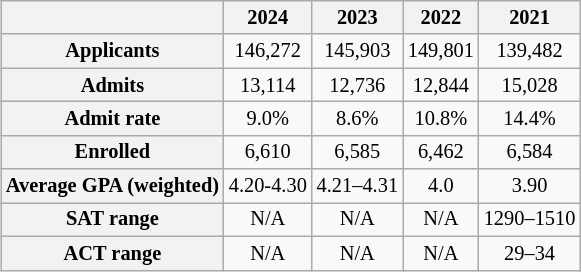<table class="wikitable" style="float:right; font-size:85%; margin:10px; text-align:center; font-size:85%; margin:auto">
<tr>
<th></th>
<th>2024</th>
<th>2023</th>
<th>2022</th>
<th>2021</th>
</tr>
<tr style="text-align:center;">
<th>Applicants</th>
<td>146,272</td>
<td>145,903</td>
<td>149,801</td>
<td>139,482</td>
</tr>
<tr style="text-align:center;">
<th>Admits</th>
<td>13,114</td>
<td>12,736</td>
<td>12,844</td>
<td>15,028</td>
</tr>
<tr style="text-align:center;">
<th>Admit rate</th>
<td>9.0%</td>
<td>8.6%</td>
<td>10.8%</td>
<td>14.4%</td>
</tr>
<tr style="text-align:center;">
<th>Enrolled</th>
<td>6,610</td>
<td>6,585</td>
<td>6,462</td>
<td>6,584</td>
</tr>
<tr style="text-align:center;">
<th>Average GPA (weighted)</th>
<td>4.20-4.30</td>
<td>4.21–4.31</td>
<td>4.0</td>
<td>3.90</td>
</tr>
<tr style="text-align:center;">
<th>SAT range</th>
<td>N/A</td>
<td>N/A</td>
<td>N/A</td>
<td>1290–1510</td>
</tr>
<tr style="text-align:center;">
<th>ACT range</th>
<td>N/A</td>
<td>N/A</td>
<td>N/A</td>
<td>29–34</td>
</tr>
</table>
